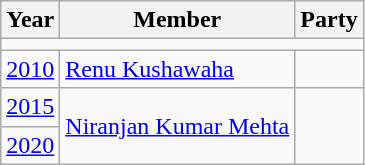<table class="wikitable sortable">
<tr>
<th>Year</th>
<th>Member</th>
<th colspan="2">Party</th>
</tr>
<tr>
<td colspan="4"></td>
</tr>
<tr>
<td><a href='#'>2010</a></td>
<td><a href='#'>Renu Kushawaha</a></td>
<td></td>
</tr>
<tr>
<td><a href='#'>2015</a></td>
<td rowspan="2"><a href='#'>Niranjan Kumar Mehta</a></td>
</tr>
<tr>
<td><a href='#'>2020</a></td>
</tr>
</table>
